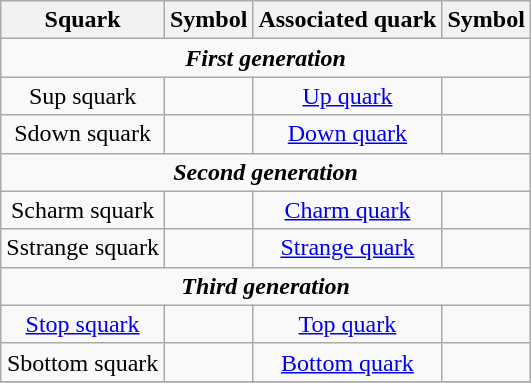<table class=wikitable style="text-align:center;">
<tr>
<th>Squark</th>
<th>Symbol</th>
<th>Associated quark</th>
<th>Symbol</th>
</tr>
<tr>
<td colspan="4"><strong><em>First generation</em></strong></td>
</tr>
<tr>
<td>Sup squark</td>
<td></td>
<td><a href='#'>Up quark</a></td>
<td></td>
</tr>
<tr>
<td>Sdown squark</td>
<td></td>
<td><a href='#'>Down quark</a></td>
<td></td>
</tr>
<tr>
<td colspan="4"><strong><em>Second generation</em></strong></td>
</tr>
<tr>
<td>Scharm squark</td>
<td></td>
<td><a href='#'>Charm quark</a></td>
<td></td>
</tr>
<tr>
<td>Sstrange squark</td>
<td></td>
<td><a href='#'>Strange quark</a></td>
<td></td>
</tr>
<tr>
<td colspan="4"><strong><em>Third generation</em></strong></td>
</tr>
<tr>
<td><a href='#'>Stop squark</a></td>
<td></td>
<td><a href='#'>Top quark</a></td>
<td></td>
</tr>
<tr>
<td>Sbottom squark</td>
<td></td>
<td><a href='#'>Bottom quark</a></td>
<td></td>
</tr>
<tr>
</tr>
</table>
